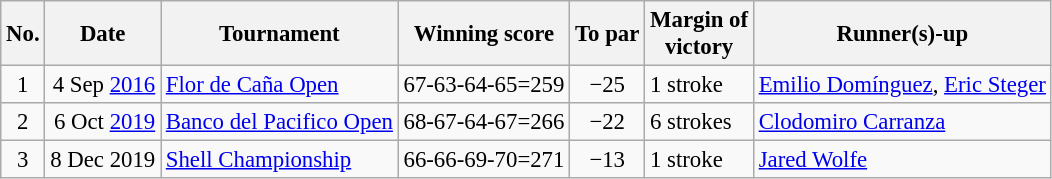<table class="wikitable" style="font-size:95%;">
<tr>
<th>No.</th>
<th>Date</th>
<th>Tournament</th>
<th>Winning score</th>
<th>To par</th>
<th>Margin of<br>victory</th>
<th>Runner(s)-up</th>
</tr>
<tr>
<td align=center>1</td>
<td align=right>4 Sep <a href='#'>2016</a></td>
<td><a href='#'>Flor de Caña Open</a></td>
<td>67-63-64-65=259</td>
<td align=center>−25</td>
<td>1 stroke</td>
<td> <a href='#'>Emilio Domínguez</a>,  <a href='#'>Eric Steger</a></td>
</tr>
<tr>
<td align=center>2</td>
<td align=right>6 Oct <a href='#'>2019</a></td>
<td><a href='#'>Banco del Pacifico Open</a></td>
<td>68-67-64-67=266</td>
<td align=center>−22</td>
<td>6 strokes</td>
<td> <a href='#'>Clodomiro Carranza</a></td>
</tr>
<tr>
<td align=center>3</td>
<td align=right>8 Dec 2019</td>
<td><a href='#'>Shell Championship</a></td>
<td>66-66-69-70=271</td>
<td align=center>−13</td>
<td>1 stroke</td>
<td> <a href='#'>Jared Wolfe</a></td>
</tr>
</table>
